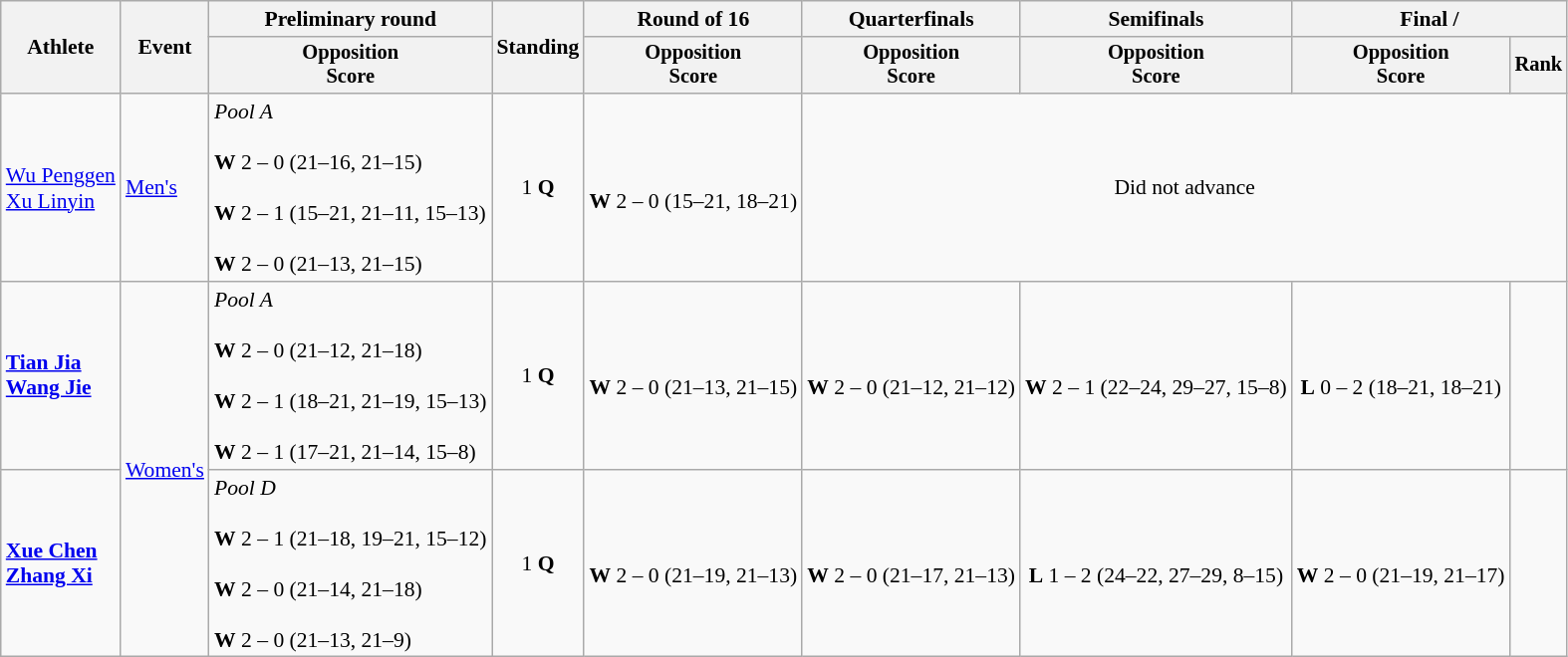<table class=wikitable style="font-size:90%">
<tr>
<th rowspan="2">Athlete</th>
<th rowspan="2">Event</th>
<th>Preliminary round</th>
<th rowspan="2">Standing</th>
<th>Round of 16</th>
<th>Quarterfinals</th>
<th>Semifinals</th>
<th colspan=2>Final / </th>
</tr>
<tr style="font-size:95%">
<th>Opposition<br>Score</th>
<th>Opposition<br>Score</th>
<th>Opposition<br>Score</th>
<th>Opposition<br>Score</th>
<th>Opposition<br>Score</th>
<th>Rank</th>
</tr>
<tr align=center>
<td align=left><a href='#'>Wu Penggen</a><br><a href='#'>Xu Linyin</a></td>
<td align=left><a href='#'>Men's</a></td>
<td align=left><em>Pool A</em><br><br><strong>W</strong> 2 – 0 (21–16, 21–15)<br><br><strong>W</strong> 2 – 1 (15–21, 21–11, 15–13)<br><br><strong>W</strong> 2 – 0 (21–13, 21–15)</td>
<td>1 <strong>Q</strong></td>
<td><br><strong>W</strong> 2 – 0 (15–21, 18–21)</td>
<td colspan=4>Did not advance</td>
</tr>
<tr align=center>
<td align=left><strong><a href='#'>Tian Jia</a><br><a href='#'>Wang Jie</a></strong></td>
<td align=left rowspan=2><a href='#'>Women's</a></td>
<td align=left><em>Pool A</em><br><br><strong>W</strong> 2 – 0 (21–12, 21–18)<br><br><strong>W</strong> 2 – 1 (18–21, 21–19, 15–13)<br><br><strong>W</strong> 2 – 1 (17–21, 21–14, 15–8)</td>
<td>1 <strong>Q</strong></td>
<td><br><strong>W</strong> 2 – 0 (21–13, 21–15)</td>
<td><br><strong>W</strong> 2 – 0 (21–12, 21–12)</td>
<td><br><strong>W</strong> 2 – 1 (22–24, 29–27, 15–8)</td>
<td><br><strong>L</strong> 0 – 2 (18–21, 18–21)</td>
<td></td>
</tr>
<tr align=center>
<td align=left><strong><a href='#'>Xue Chen</a><br><a href='#'>Zhang Xi</a></strong></td>
<td align=left><em>Pool D</em><br><br><strong>W</strong> 2 – 1 (21–18, 19–21, 15–12)<br><br><strong>W</strong> 2 – 0 (21–14, 21–18)<br><br><strong>W</strong> 2 – 0 (21–13, 21–9)</td>
<td>1 <strong>Q</strong></td>
<td><br><strong>W</strong> 2 – 0 (21–19, 21–13)</td>
<td><br><strong>W</strong> 2 – 0 (21–17, 21–13)</td>
<td><br><strong>L</strong> 1 – 2 (24–22, 27–29, 8–15)</td>
<td><br><strong>W</strong> 2 – 0 (21–19, 21–17)</td>
<td></td>
</tr>
</table>
